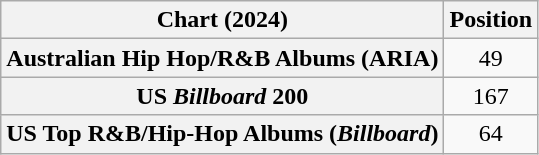<table class="wikitable sortable plainrowheaders" style="text-align:center">
<tr>
<th scope="col">Chart (2024)</th>
<th scope="col">Position</th>
</tr>
<tr>
<th scope="row">Australian Hip Hop/R&B Albums (ARIA)</th>
<td>49</td>
</tr>
<tr>
<th scope="row">US <em>Billboard</em> 200</th>
<td>167</td>
</tr>
<tr>
<th scope="row">US Top R&B/Hip-Hop Albums (<em>Billboard</em>)</th>
<td>64</td>
</tr>
</table>
